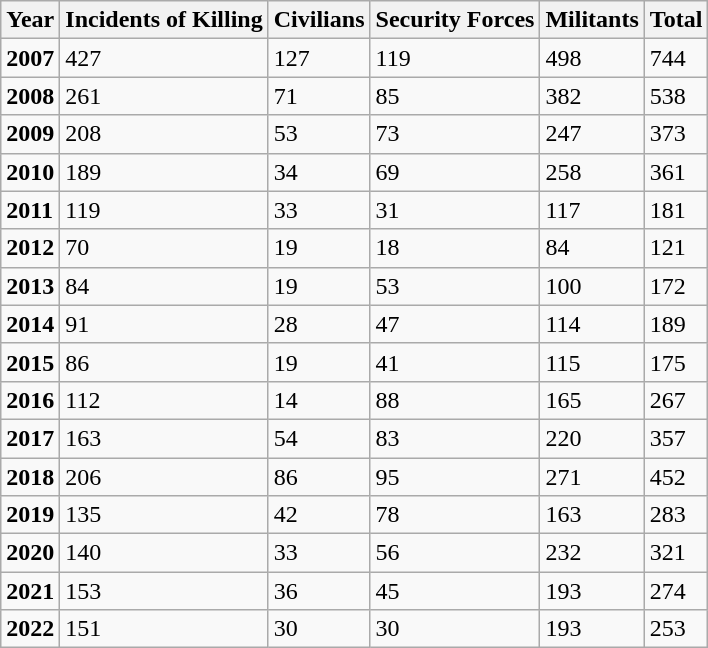<table class="wikitable sortable">
<tr>
<th>Year</th>
<th>Incidents of Killing</th>
<th>Civilians</th>
<th>Security Forces</th>
<th>Militants</th>
<th>Total</th>
</tr>
<tr>
<td><strong>2007</strong></td>
<td>427</td>
<td>127</td>
<td>119</td>
<td>498</td>
<td>744</td>
</tr>
<tr>
<td><strong>2008</strong></td>
<td>261</td>
<td>71</td>
<td>85</td>
<td>382</td>
<td>538</td>
</tr>
<tr>
<td><strong>2009</strong></td>
<td>208</td>
<td>53</td>
<td>73</td>
<td>247</td>
<td>373</td>
</tr>
<tr>
<td><strong>2010</strong></td>
<td>189</td>
<td>34</td>
<td>69</td>
<td>258</td>
<td>361</td>
</tr>
<tr>
<td><strong>2011</strong></td>
<td>119</td>
<td>33</td>
<td>31</td>
<td>117</td>
<td>181</td>
</tr>
<tr>
<td><strong>2012</strong></td>
<td>70</td>
<td>19</td>
<td>18</td>
<td>84</td>
<td>121</td>
</tr>
<tr>
<td><strong>2013</strong></td>
<td>84</td>
<td>19</td>
<td>53</td>
<td>100</td>
<td>172</td>
</tr>
<tr>
<td><strong>2014</strong></td>
<td>91</td>
<td>28</td>
<td>47</td>
<td>114</td>
<td>189</td>
</tr>
<tr>
<td><strong>2015</strong></td>
<td>86</td>
<td>19</td>
<td>41</td>
<td>115</td>
<td>175</td>
</tr>
<tr>
<td><strong>2016</strong></td>
<td>112</td>
<td>14</td>
<td>88</td>
<td>165</td>
<td>267</td>
</tr>
<tr>
<td><strong>2017</strong></td>
<td>163</td>
<td>54</td>
<td>83</td>
<td>220</td>
<td>357</td>
</tr>
<tr>
<td><strong>2018</strong></td>
<td>206</td>
<td>86</td>
<td>95</td>
<td>271</td>
<td>452</td>
</tr>
<tr>
<td><strong>2019</strong></td>
<td>135</td>
<td>42</td>
<td>78</td>
<td>163</td>
<td>283</td>
</tr>
<tr>
<td><strong>2020</strong></td>
<td>140</td>
<td>33</td>
<td>56</td>
<td>232</td>
<td>321</td>
</tr>
<tr>
<td><strong>2021</strong></td>
<td>153</td>
<td>36</td>
<td>45</td>
<td>193</td>
<td>274</td>
</tr>
<tr>
<td><strong>2022</strong></td>
<td>151</td>
<td>30</td>
<td>30</td>
<td>193</td>
<td>253</td>
</tr>
</table>
